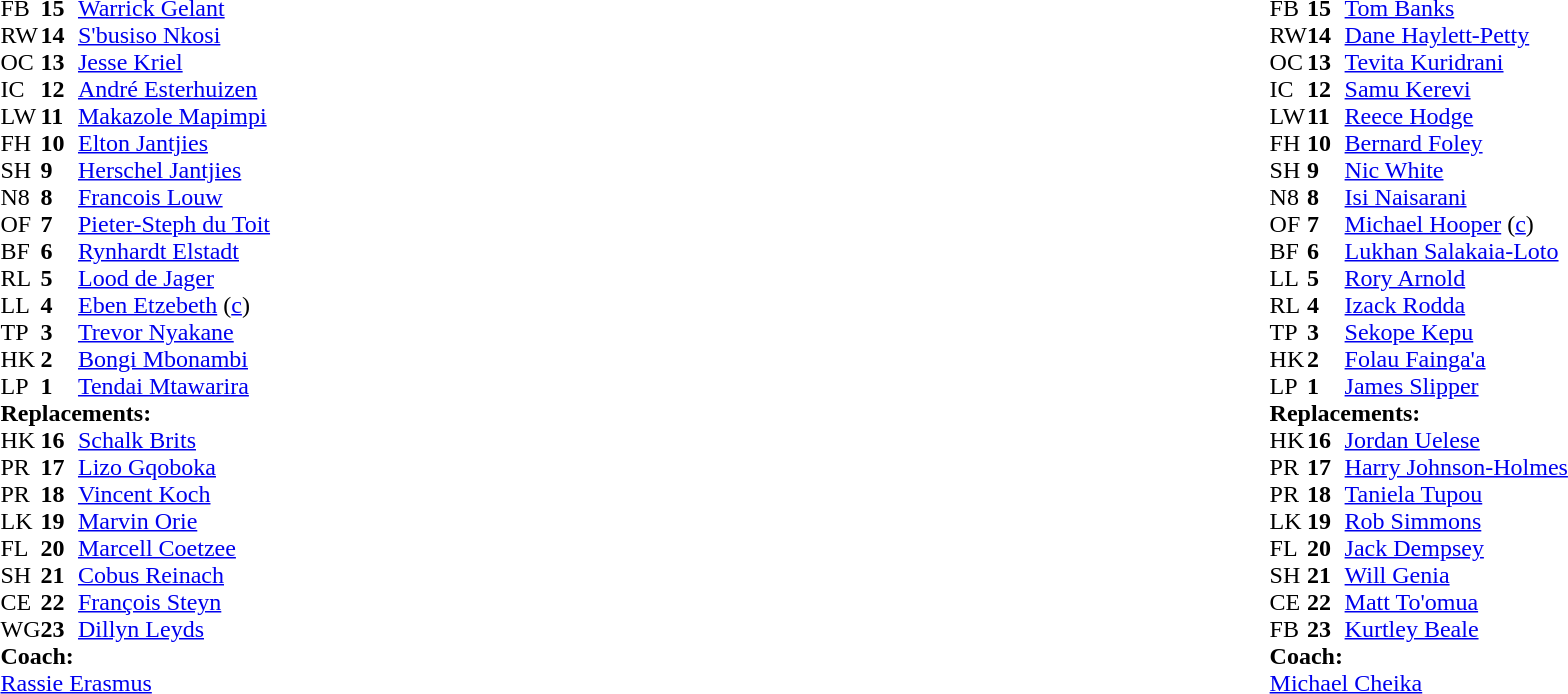<table style="width:100%;">
<tr>
<td style="vertical-align:top; width:50%"><br><table cellspacing="0" cellpadding="0">
<tr>
<th width="25"></th>
<th width="25"></th>
</tr>
<tr>
<td>FB</td>
<td><strong>15</strong></td>
<td><a href='#'>Warrick Gelant</a></td>
</tr>
<tr>
<td>RW</td>
<td><strong>14</strong></td>
<td><a href='#'>S'busiso Nkosi</a></td>
</tr>
<tr>
<td>OC</td>
<td><strong>13</strong></td>
<td><a href='#'>Jesse Kriel</a></td>
</tr>
<tr>
<td>IC</td>
<td><strong>12</strong></td>
<td><a href='#'>André Esterhuizen</a></td>
<td></td>
<td></td>
</tr>
<tr>
<td>LW</td>
<td><strong>11</strong></td>
<td><a href='#'>Makazole Mapimpi</a></td>
</tr>
<tr>
<td>FH</td>
<td><strong>10</strong></td>
<td><a href='#'>Elton Jantjies</a></td>
</tr>
<tr>
<td>SH</td>
<td><strong>9</strong></td>
<td><a href='#'>Herschel Jantjies</a></td>
<td></td>
<td></td>
</tr>
<tr>
<td>N8</td>
<td><strong>8</strong></td>
<td><a href='#'>Francois Louw</a></td>
</tr>
<tr>
<td>OF</td>
<td><strong>7</strong></td>
<td><a href='#'>Pieter-Steph du Toit</a></td>
</tr>
<tr>
<td>BF</td>
<td><strong>6</strong></td>
<td><a href='#'>Rynhardt Elstadt</a></td>
<td></td>
<td></td>
</tr>
<tr>
<td>RL</td>
<td><strong>5</strong></td>
<td><a href='#'>Lood de Jager</a></td>
<td></td>
<td></td>
</tr>
<tr>
<td>LL</td>
<td><strong>4</strong></td>
<td><a href='#'>Eben Etzebeth</a> (<a href='#'>c</a>)</td>
</tr>
<tr>
<td>TP</td>
<td><strong>3</strong></td>
<td><a href='#'>Trevor Nyakane</a></td>
<td></td>
<td></td>
</tr>
<tr>
<td>HK</td>
<td><strong>2</strong></td>
<td><a href='#'>Bongi Mbonambi</a></td>
<td></td>
<td></td>
</tr>
<tr>
<td>LP</td>
<td><strong>1</strong></td>
<td><a href='#'>Tendai Mtawarira</a></td>
<td></td>
<td></td>
</tr>
<tr>
<td colspan="3"><strong>Replacements:</strong></td>
</tr>
<tr>
<td>HK</td>
<td><strong>16</strong></td>
<td><a href='#'>Schalk Brits</a></td>
<td></td>
<td></td>
</tr>
<tr>
<td>PR</td>
<td><strong>17</strong></td>
<td><a href='#'>Lizo Gqoboka</a></td>
<td></td>
<td></td>
</tr>
<tr>
<td>PR</td>
<td><strong>18</strong></td>
<td><a href='#'>Vincent Koch</a></td>
<td></td>
<td></td>
</tr>
<tr>
<td>LK</td>
<td><strong>19</strong></td>
<td><a href='#'>Marvin Orie</a></td>
<td></td>
<td></td>
</tr>
<tr>
<td>FL</td>
<td><strong>20</strong></td>
<td><a href='#'>Marcell Coetzee</a></td>
<td></td>
<td></td>
</tr>
<tr>
<td>SH</td>
<td><strong>21</strong></td>
<td><a href='#'>Cobus Reinach</a></td>
<td></td>
<td></td>
</tr>
<tr>
<td>CE</td>
<td><strong>22</strong></td>
<td><a href='#'>François Steyn</a></td>
<td></td>
<td></td>
</tr>
<tr>
<td>WG</td>
<td><strong>23</strong></td>
<td><a href='#'>Dillyn Leyds</a></td>
</tr>
<tr>
<td colspan="3"><strong>Coach:</strong></td>
</tr>
<tr>
<td colspan="4"> <a href='#'>Rassie Erasmus</a></td>
</tr>
</table>
</td>
<td style="vertical-align:top"></td>
<td style="vertical-align:top; width:50%"><br><table cellspacing="0" cellpadding="0" style="margin:auto">
<tr>
<th width="25"></th>
<th width="25"></th>
</tr>
<tr>
<td>FB</td>
<td><strong>15</strong></td>
<td><a href='#'>Tom Banks</a></td>
<td></td>
<td></td>
</tr>
<tr>
<td>RW</td>
<td><strong>14</strong></td>
<td><a href='#'>Dane Haylett-Petty</a></td>
</tr>
<tr>
<td>OC</td>
<td><strong>13</strong></td>
<td><a href='#'>Tevita Kuridrani</a></td>
<td></td>
<td></td>
</tr>
<tr>
<td>IC</td>
<td><strong>12</strong></td>
<td><a href='#'>Samu Kerevi</a></td>
</tr>
<tr>
<td>LW</td>
<td><strong>11</strong></td>
<td><a href='#'>Reece Hodge</a></td>
</tr>
<tr>
<td>FH</td>
<td><strong>10</strong></td>
<td><a href='#'>Bernard Foley</a></td>
</tr>
<tr>
<td>SH</td>
<td><strong>9</strong></td>
<td><a href='#'>Nic White</a></td>
<td></td>
<td></td>
</tr>
<tr>
<td>N8</td>
<td><strong>8</strong></td>
<td><a href='#'>Isi Naisarani</a></td>
<td></td>
<td></td>
<td></td>
<td></td>
</tr>
<tr>
<td>OF</td>
<td><strong>7</strong></td>
<td><a href='#'>Michael Hooper</a> (<a href='#'>c</a>)</td>
</tr>
<tr>
<td>BF</td>
<td><strong>6</strong></td>
<td><a href='#'>Lukhan Salakaia-Loto</a></td>
</tr>
<tr>
<td>LL</td>
<td><strong>5</strong></td>
<td><a href='#'>Rory Arnold</a></td>
</tr>
<tr>
<td>RL</td>
<td><strong>4</strong></td>
<td><a href='#'>Izack Rodda</a></td>
<td></td>
<td></td>
</tr>
<tr>
<td>TP</td>
<td><strong>3</strong></td>
<td><a href='#'>Sekope Kepu</a></td>
<td></td>
<td></td>
<td></td>
<td></td>
</tr>
<tr>
<td>HK</td>
<td><strong>2</strong></td>
<td><a href='#'>Folau Fainga'a</a></td>
<td></td>
<td></td>
<td></td>
</tr>
<tr>
<td>LP</td>
<td><strong>1</strong></td>
<td><a href='#'>James Slipper</a></td>
<td></td>
<td></td>
</tr>
<tr>
<td colspan="3"><strong>Replacements:</strong></td>
</tr>
<tr>
<td>HK</td>
<td><strong>16</strong></td>
<td><a href='#'>Jordan Uelese</a></td>
<td></td>
<td></td>
<td></td>
</tr>
<tr>
<td>PR</td>
<td><strong>17</strong></td>
<td><a href='#'>Harry Johnson-Holmes</a></td>
<td></td>
<td></td>
</tr>
<tr>
<td>PR</td>
<td><strong>18</strong></td>
<td><a href='#'>Taniela Tupou</a></td>
<td></td>
<td></td>
</tr>
<tr>
<td>LK</td>
<td><strong>19</strong></td>
<td><a href='#'>Rob Simmons</a></td>
<td></td>
<td></td>
</tr>
<tr>
<td>FL</td>
<td><strong>20</strong></td>
<td><a href='#'>Jack Dempsey</a></td>
<td></td>
<td></td>
</tr>
<tr>
<td>SH</td>
<td><strong>21</strong></td>
<td><a href='#'>Will Genia</a></td>
<td></td>
<td></td>
</tr>
<tr>
<td>CE</td>
<td><strong>22</strong></td>
<td><a href='#'>Matt To'omua</a></td>
<td></td>
<td></td>
</tr>
<tr>
<td>FB</td>
<td><strong>23</strong></td>
<td><a href='#'>Kurtley Beale</a></td>
<td></td>
<td></td>
</tr>
<tr>
<td colspan="3"><strong>Coach:</strong></td>
</tr>
<tr>
<td colspan="4"> <a href='#'>Michael Cheika</a></td>
</tr>
</table>
</td>
</tr>
</table>
